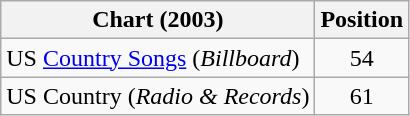<table class="wikitable sortable">
<tr>
<th align="left">Chart (2003)</th>
<th align="center">Position</th>
</tr>
<tr>
<td align="left">US <a href='#'>Country Songs</a> (<em>Billboard</em>)</td>
<td align="center">54</td>
</tr>
<tr>
<td>US Country (<em>Radio & Records</em>)</td>
<td align="center">61</td>
</tr>
</table>
